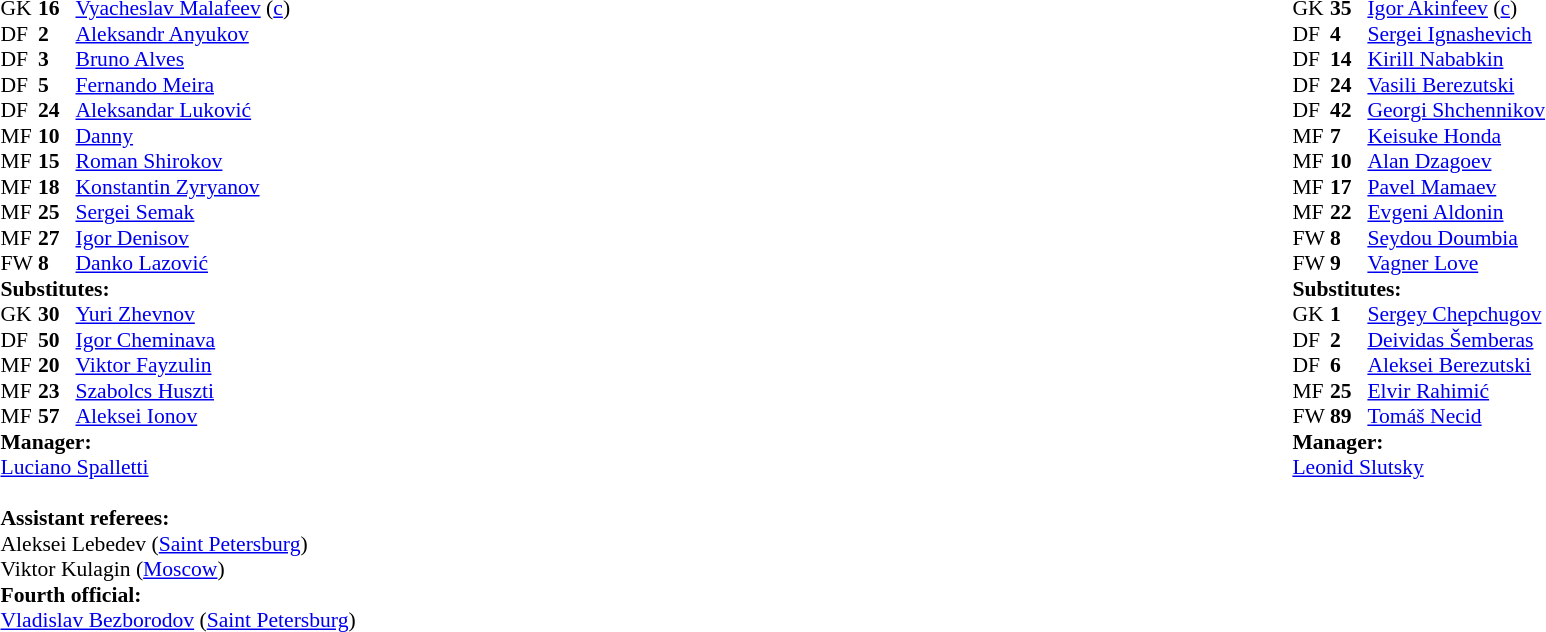<table width="100%">
<tr>
<td valign="top" width="50%"><br><table style="font-size: 90%" cellspacing="0" cellpadding="0">
<tr>
<td colspan="4"></td>
</tr>
<tr>
<th width=25></th>
<th width=25></th>
</tr>
<tr>
<td>GK</td>
<td><strong>16</strong></td>
<td> <a href='#'>Vyacheslav Malafeev</a> (<a href='#'>c</a>)</td>
<td></td>
</tr>
<tr>
<td>DF</td>
<td><strong>2</strong></td>
<td> <a href='#'>Aleksandr Anyukov</a></td>
</tr>
<tr>
<td>DF</td>
<td><strong>3</strong></td>
<td> <a href='#'>Bruno Alves</a></td>
</tr>
<tr>
<td>DF</td>
<td><strong>5</strong></td>
<td> <a href='#'>Fernando Meira</a></td>
</tr>
<tr>
<td>DF</td>
<td><strong>24</strong></td>
<td> <a href='#'>Aleksandar Luković</a></td>
</tr>
<tr>
<td>MF</td>
<td><strong>10</strong></td>
<td> <a href='#'>Danny</a></td>
<td></td>
</tr>
<tr>
<td>MF</td>
<td><strong>15</strong></td>
<td> <a href='#'>Roman Shirokov</a></td>
</tr>
<tr>
<td>MF</td>
<td><strong>18</strong></td>
<td> <a href='#'>Konstantin Zyryanov</a></td>
</tr>
<tr>
<td>MF</td>
<td><strong>25</strong></td>
<td> <a href='#'>Sergei Semak</a></td>
<td></td>
<td></td>
</tr>
<tr>
<td>MF</td>
<td><strong>27</strong></td>
<td> <a href='#'>Igor Denisov</a></td>
<td></td>
</tr>
<tr>
<td>FW</td>
<td><strong>8</strong></td>
<td> <a href='#'>Danko Lazović</a></td>
<td></td>
<td></td>
</tr>
<tr>
<td colspan=3><strong>Substitutes:</strong></td>
</tr>
<tr>
<td>GK</td>
<td><strong>30</strong></td>
<td> <a href='#'>Yuri Zhevnov</a></td>
</tr>
<tr>
<td>DF</td>
<td><strong>50</strong></td>
<td> <a href='#'>Igor Cheminava</a></td>
</tr>
<tr>
<td>MF</td>
<td><strong>20</strong></td>
<td> <a href='#'>Viktor Fayzulin</a></td>
</tr>
<tr>
<td>MF</td>
<td><strong>23</strong></td>
<td> <a href='#'>Szabolcs Huszti</a></td>
<td></td>
<td></td>
</tr>
<tr>
<td>MF</td>
<td><strong>57</strong></td>
<td> <a href='#'>Aleksei Ionov</a></td>
<td></td>
<td></td>
</tr>
<tr>
<td colspan=3><strong>Manager:</strong></td>
</tr>
<tr>
<td colspan=4> <a href='#'>Luciano Spalletti</a><br><br><strong>Assistant referees:</strong><br>Aleksei Lebedev (<a href='#'>Saint Petersburg</a>)<br>Viktor Kulagin (<a href='#'>Moscow</a>)
<br><strong>Fourth official:</strong><br><a href='#'>Vladislav Bezborodov</a> (<a href='#'>Saint Petersburg</a>)</td>
</tr>
</table>
</td>
<td></td>
<td valign="top" width="50%"><br><table style="font-size: 90%" cellspacing="0" cellpadding="0" align=center>
<tr>
<td colspan="4"></td>
</tr>
<tr>
<th width=25></th>
<th width=25></th>
</tr>
<tr>
<td>GK</td>
<td><strong>35</strong></td>
<td> <a href='#'>Igor Akinfeev</a> (<a href='#'>c</a>)</td>
</tr>
<tr>
<td>DF</td>
<td><strong>4</strong></td>
<td> <a href='#'>Sergei Ignashevich</a></td>
<td></td>
</tr>
<tr>
<td>DF</td>
<td><strong>14</strong></td>
<td> <a href='#'>Kirill Nababkin</a></td>
</tr>
<tr>
<td>DF</td>
<td><strong>24</strong></td>
<td> <a href='#'>Vasili Berezutski</a></td>
</tr>
<tr>
<td>DF</td>
<td><strong>42</strong></td>
<td> <a href='#'>Georgi Shchennikov</a></td>
</tr>
<tr>
<td>MF</td>
<td><strong>7</strong></td>
<td> <a href='#'>Keisuke Honda</a></td>
<td></td>
</tr>
<tr>
<td>MF</td>
<td><strong>10</strong></td>
<td> <a href='#'>Alan Dzagoev</a></td>
<td></td>
<td></td>
</tr>
<tr>
<td>MF</td>
<td><strong>17</strong></td>
<td> <a href='#'>Pavel Mamaev</a></td>
</tr>
<tr>
<td>MF</td>
<td><strong>22</strong></td>
<td> <a href='#'>Evgeni Aldonin</a></td>
</tr>
<tr>
<td>FW</td>
<td><strong>8</strong></td>
<td> <a href='#'>Seydou Doumbia</a></td>
</tr>
<tr>
<td>FW</td>
<td><strong>9</strong></td>
<td> <a href='#'>Vagner Love</a></td>
</tr>
<tr>
<td colspan=3><strong>Substitutes:</strong></td>
</tr>
<tr>
<td>GK</td>
<td><strong>1</strong></td>
<td> <a href='#'>Sergey Chepchugov</a></td>
</tr>
<tr>
<td>DF</td>
<td><strong>2</strong></td>
<td> <a href='#'>Deividas Šemberas</a></td>
</tr>
<tr>
<td>DF</td>
<td><strong>6</strong></td>
<td> <a href='#'>Aleksei Berezutski</a></td>
</tr>
<tr>
<td>MF</td>
<td><strong>25</strong></td>
<td> <a href='#'>Elvir Rahimić</a></td>
</tr>
<tr>
<td>FW</td>
<td><strong>89</strong></td>
<td> <a href='#'>Tomáš Necid</a></td>
<td></td>
<td></td>
</tr>
<tr>
<td colspan=3><strong>Manager:</strong></td>
</tr>
<tr>
<td colspan=4> <a href='#'>Leonid Slutsky</a></td>
</tr>
<tr>
</tr>
</table>
</td>
</tr>
</table>
